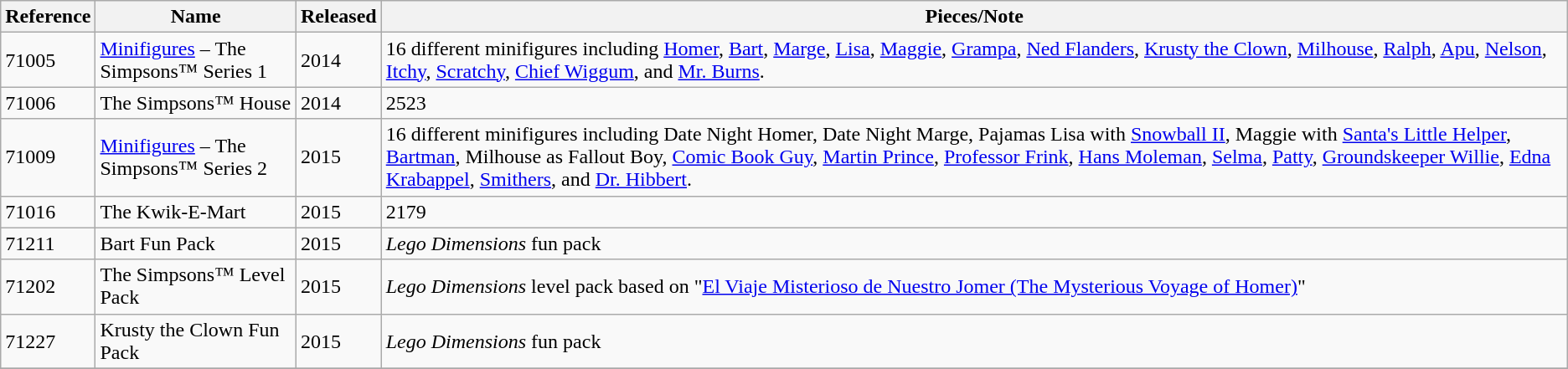<table class="wikitable" align="center">
<tr>
<th>Reference</th>
<th>Name</th>
<th>Released</th>
<th>Pieces/Note</th>
</tr>
<tr>
<td>71005</td>
<td><a href='#'>Minifigures</a> – The Simpsons™ Series 1</td>
<td>2014</td>
<td>16 different minifigures including <a href='#'>Homer</a>, <a href='#'>Bart</a>, <a href='#'>Marge</a>, <a href='#'>Lisa</a>, <a href='#'>Maggie</a>, <a href='#'>Grampa</a>, <a href='#'>Ned Flanders</a>, <a href='#'>Krusty the Clown</a>, <a href='#'>Milhouse</a>, <a href='#'>Ralph</a>, <a href='#'>Apu</a>, <a href='#'>Nelson</a>, <a href='#'>Itchy</a>, <a href='#'>Scratchy</a>, <a href='#'>Chief Wiggum</a>, and <a href='#'>Mr. Burns</a>.</td>
</tr>
<tr>
<td>71006</td>
<td>The Simpsons™ House</td>
<td>2014</td>
<td>2523</td>
</tr>
<tr>
<td>71009</td>
<td><a href='#'>Minifigures</a> – The Simpsons™ Series 2</td>
<td>2015</td>
<td>16 different minifigures including Date Night Homer, Date Night Marge, Pajamas Lisa with <a href='#'>Snowball II</a>, Maggie with <a href='#'>Santa's Little Helper</a>, <a href='#'>Bartman</a>, Milhouse as Fallout Boy, <a href='#'>Comic Book Guy</a>, <a href='#'>Martin Prince</a>, <a href='#'>Professor Frink</a>, <a href='#'>Hans Moleman</a>, <a href='#'>Selma</a>, <a href='#'>Patty</a>, <a href='#'>Groundskeeper Willie</a>, <a href='#'>Edna Krabappel</a>, <a href='#'>Smithers</a>, and <a href='#'>Dr. Hibbert</a>.</td>
</tr>
<tr>
<td>71016</td>
<td>The Kwik-E-Mart</td>
<td>2015</td>
<td>2179</td>
</tr>
<tr>
<td>71211</td>
<td>Bart Fun Pack</td>
<td>2015</td>
<td><em>Lego Dimensions</em> fun pack</td>
</tr>
<tr>
<td>71202</td>
<td>The Simpsons™ Level Pack</td>
<td>2015</td>
<td><em>Lego Dimensions</em> level pack based on "<a href='#'>El Viaje Misterioso de Nuestro Jomer (The Mysterious Voyage of Homer)</a>"</td>
</tr>
<tr>
<td>71227</td>
<td>Krusty the Clown Fun Pack</td>
<td>2015</td>
<td><em>Lego Dimensions</em> fun pack</td>
</tr>
<tr>
</tr>
</table>
